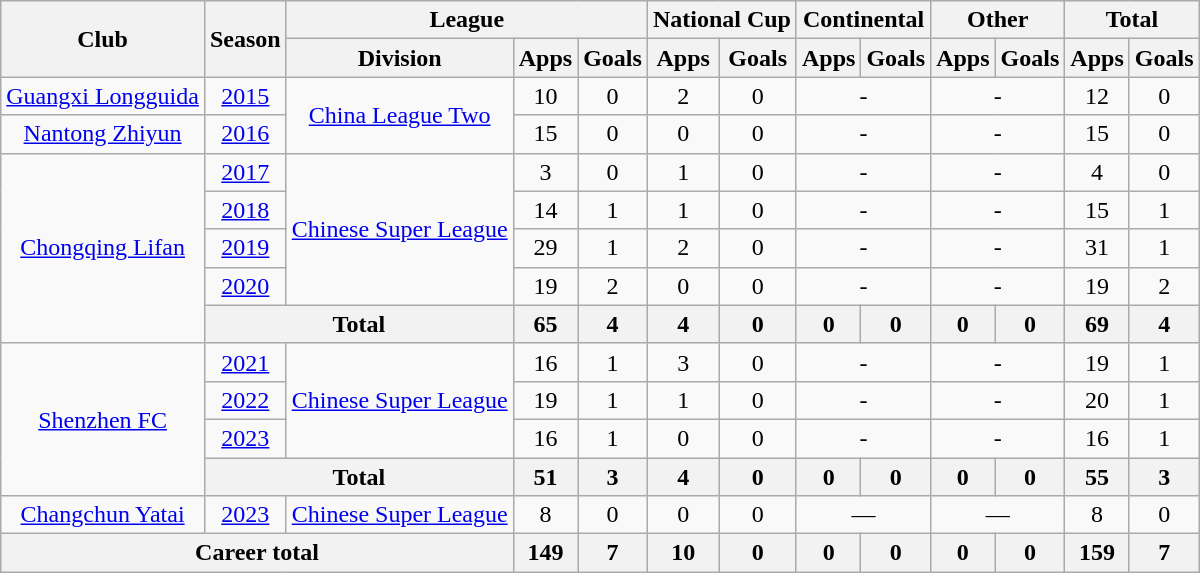<table class="wikitable" style="text-align: center">
<tr>
<th rowspan="2">Club</th>
<th rowspan="2">Season</th>
<th colspan="3">League</th>
<th colspan="2">National Cup</th>
<th colspan="2">Continental</th>
<th colspan="2">Other</th>
<th colspan="2">Total</th>
</tr>
<tr>
<th>Division</th>
<th>Apps</th>
<th>Goals</th>
<th>Apps</th>
<th>Goals</th>
<th>Apps</th>
<th>Goals</th>
<th>Apps</th>
<th>Goals</th>
<th>Apps</th>
<th>Goals</th>
</tr>
<tr>
<td><a href='#'>Guangxi Longguida</a></td>
<td><a href='#'>2015</a></td>
<td rowspan="2"><a href='#'>China League Two</a></td>
<td>10</td>
<td>0</td>
<td>2</td>
<td>0</td>
<td colspan="2">-</td>
<td colspan="2">-</td>
<td>12</td>
<td>0</td>
</tr>
<tr>
<td><a href='#'>Nantong Zhiyun</a></td>
<td><a href='#'>2016</a></td>
<td>15</td>
<td>0</td>
<td>0</td>
<td>0</td>
<td colspan="2">-</td>
<td colspan="2">-</td>
<td>15</td>
<td>0</td>
</tr>
<tr>
<td rowspan="5"><a href='#'>Chongqing Lifan</a></td>
<td><a href='#'>2017</a></td>
<td rowspan="4"><a href='#'>Chinese Super League</a></td>
<td>3</td>
<td>0</td>
<td>1</td>
<td>0</td>
<td colspan="2">-</td>
<td colspan="2">-</td>
<td>4</td>
<td>0</td>
</tr>
<tr>
<td><a href='#'>2018</a></td>
<td>14</td>
<td>1</td>
<td>1</td>
<td>0</td>
<td colspan="2">-</td>
<td colspan="2">-</td>
<td>15</td>
<td>1</td>
</tr>
<tr>
<td><a href='#'>2019</a></td>
<td>29</td>
<td>1</td>
<td>2</td>
<td>0</td>
<td colspan="2">-</td>
<td colspan="2">-</td>
<td>31</td>
<td>1</td>
</tr>
<tr>
<td><a href='#'>2020</a></td>
<td>19</td>
<td>2</td>
<td>0</td>
<td>0</td>
<td colspan="2">-</td>
<td colspan="2">-</td>
<td>19</td>
<td>2</td>
</tr>
<tr>
<th colspan="2">Total</th>
<th>65</th>
<th>4</th>
<th>4</th>
<th>0</th>
<th>0</th>
<th>0</th>
<th>0</th>
<th>0</th>
<th>69</th>
<th>4</th>
</tr>
<tr>
<td rowspan=4><a href='#'>Shenzhen FC</a></td>
<td><a href='#'>2021</a></td>
<td rowspan=3><a href='#'>Chinese Super League</a></td>
<td>16</td>
<td>1</td>
<td>3</td>
<td>0</td>
<td colspan="2">-</td>
<td colspan="2">-</td>
<td>19</td>
<td>1</td>
</tr>
<tr>
<td><a href='#'>2022</a></td>
<td>19</td>
<td>1</td>
<td>1</td>
<td>0</td>
<td colspan="2">-</td>
<td colspan="2">-</td>
<td>20</td>
<td>1</td>
</tr>
<tr>
<td><a href='#'>2023</a></td>
<td>16</td>
<td>1</td>
<td>0</td>
<td>0</td>
<td colspan="2">-</td>
<td colspan="2">-</td>
<td>16</td>
<td>1</td>
</tr>
<tr>
<th colspan="2">Total</th>
<th>51</th>
<th>3</th>
<th>4</th>
<th>0</th>
<th>0</th>
<th>0</th>
<th>0</th>
<th>0</th>
<th>55</th>
<th>3</th>
</tr>
<tr>
<td><a href='#'>Changchun Yatai</a></td>
<td><a href='#'>2023</a></td>
<td><a href='#'>Chinese Super League</a></td>
<td>8</td>
<td>0</td>
<td>0</td>
<td>0</td>
<td colspan="2">—</td>
<td colspan="2">—</td>
<td>8</td>
<td>0</td>
</tr>
<tr>
<th colspan=3>Career total</th>
<th>149</th>
<th>7</th>
<th>10</th>
<th>0</th>
<th>0</th>
<th>0</th>
<th>0</th>
<th>0</th>
<th>159</th>
<th>7</th>
</tr>
</table>
